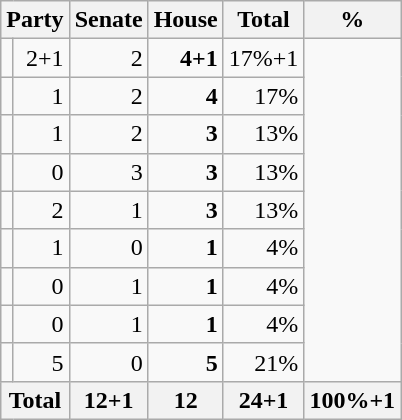<table class="wikitable" style="text-align:right;">
<tr>
<th colspan="2">Party</th>
<th>Senate</th>
<th>House</th>
<th>Total</th>
<th>%</th>
</tr>
<tr>
<td></td>
<td>2+1</td>
<td>2</td>
<td><strong>4+1</strong></td>
<td>17%+1</td>
</tr>
<tr>
<td></td>
<td>1</td>
<td>2</td>
<td><strong>4</strong></td>
<td>17%</td>
</tr>
<tr>
<td></td>
<td>1</td>
<td>2</td>
<td><strong>3</strong></td>
<td>13%</td>
</tr>
<tr>
<td></td>
<td>0</td>
<td>3</td>
<td><strong>3</strong></td>
<td>13%</td>
</tr>
<tr>
<td></td>
<td>2</td>
<td>1</td>
<td><strong>3</strong></td>
<td>13%</td>
</tr>
<tr>
<td></td>
<td>1</td>
<td>0</td>
<td><strong>1</strong></td>
<td>4%</td>
</tr>
<tr>
<td></td>
<td>0</td>
<td>1</td>
<td><strong>1</strong></td>
<td>4%</td>
</tr>
<tr>
<td></td>
<td>0</td>
<td>1</td>
<td><strong>1</strong></td>
<td>4%</td>
</tr>
<tr>
<td></td>
<td>5</td>
<td>0</td>
<td><strong>5</strong></td>
<td>21%</td>
</tr>
<tr>
<th colspan="2">Total</th>
<th>12+1</th>
<th>12</th>
<th>24+1</th>
<th>100%+1</th>
</tr>
</table>
